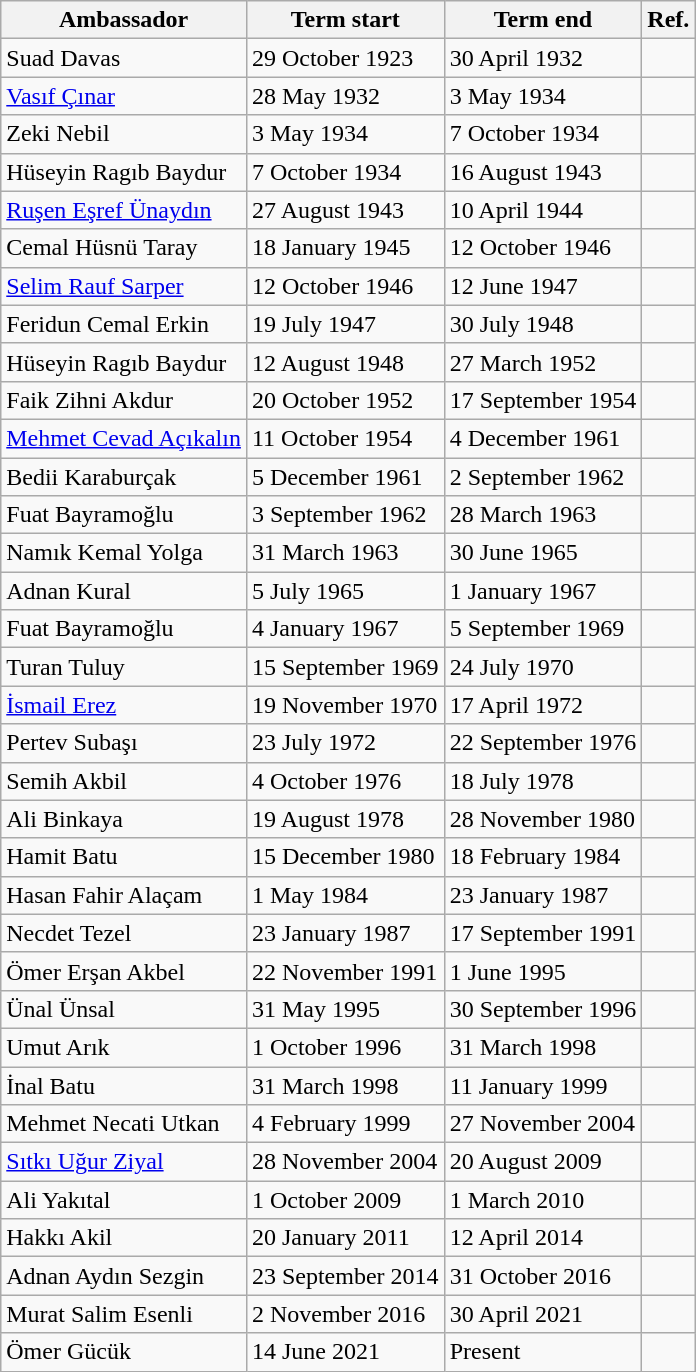<table class="wikitable">
<tr>
<th>Ambassador</th>
<th>Term start</th>
<th>Term end</th>
<th>Ref.</th>
</tr>
<tr>
<td>Suad Davas</td>
<td>29 October 1923</td>
<td>30 April 1932</td>
<td></td>
</tr>
<tr>
<td><a href='#'>Vasıf Çınar</a></td>
<td>28 May 1932</td>
<td>3 May 1934</td>
<td></td>
</tr>
<tr>
<td>Zeki Nebil</td>
<td>3 May 1934</td>
<td>7 October 1934</td>
<td></td>
</tr>
<tr>
<td>Hüseyin Ragıb Baydur</td>
<td>7 October 1934</td>
<td>16 August 1943</td>
<td></td>
</tr>
<tr>
<td><a href='#'>Ruşen Eşref Ünaydın</a></td>
<td>27 August 1943</td>
<td>10 April 1944</td>
<td></td>
</tr>
<tr>
<td>Cemal Hüsnü Taray</td>
<td>18 January 1945</td>
<td>12 October 1946</td>
<td></td>
</tr>
<tr>
<td><a href='#'>Selim Rauf Sarper</a></td>
<td>12 October 1946</td>
<td>12 June 1947</td>
<td></td>
</tr>
<tr>
<td>Feridun Cemal Erkin</td>
<td>19 July 1947</td>
<td>30 July 1948</td>
<td></td>
</tr>
<tr>
<td>Hüseyin Ragıb Baydur</td>
<td>12 August 1948</td>
<td>27 March 1952</td>
<td></td>
</tr>
<tr>
<td>Faik Zihni Akdur</td>
<td>20 October 1952</td>
<td>17 September 1954</td>
<td></td>
</tr>
<tr>
<td><a href='#'>Mehmet Cevad Açıkalın</a></td>
<td>11 October 1954</td>
<td>4 December 1961</td>
<td></td>
</tr>
<tr>
<td>Bedii Karaburçak</td>
<td>5 December 1961</td>
<td>2 September 1962</td>
<td></td>
</tr>
<tr>
<td>Fuat Bayramoğlu</td>
<td>3 September 1962</td>
<td>28 March 1963</td>
<td></td>
</tr>
<tr>
<td>Namık Kemal Yolga</td>
<td>31 March 1963</td>
<td>30 June 1965</td>
<td></td>
</tr>
<tr>
<td>Adnan Kural</td>
<td>5 July 1965</td>
<td>1 January 1967</td>
<td></td>
</tr>
<tr>
<td>Fuat Bayramoğlu</td>
<td>4 January 1967</td>
<td>5 September 1969</td>
<td></td>
</tr>
<tr>
<td>Turan Tuluy</td>
<td>15 September 1969</td>
<td>24 July 1970</td>
<td></td>
</tr>
<tr>
<td><a href='#'>İsmail Erez</a></td>
<td>19 November 1970</td>
<td>17 April 1972</td>
<td></td>
</tr>
<tr>
<td>Pertev Subaşı</td>
<td>23 July 1972</td>
<td>22 September 1976</td>
<td></td>
</tr>
<tr>
<td>Semih Akbil</td>
<td>4 October 1976</td>
<td>18 July 1978</td>
<td></td>
</tr>
<tr>
<td>Ali Binkaya</td>
<td>19 August 1978</td>
<td>28 November 1980</td>
<td></td>
</tr>
<tr>
<td>Hamit Batu</td>
<td>15 December 1980</td>
<td>18 February 1984</td>
<td></td>
</tr>
<tr>
<td>Hasan Fahir Alaçam</td>
<td>1 May 1984</td>
<td>23 January 1987</td>
<td></td>
</tr>
<tr>
<td>Necdet Tezel</td>
<td>23 January 1987</td>
<td>17 September 1991</td>
<td></td>
</tr>
<tr>
<td>Ömer Erşan Akbel</td>
<td>22 November 1991</td>
<td>1 June 1995</td>
<td></td>
</tr>
<tr>
<td>Ünal Ünsal</td>
<td>31 May 1995</td>
<td>30 September 1996</td>
<td></td>
</tr>
<tr>
<td>Umut Arık</td>
<td>1 October 1996</td>
<td>31 March 1998</td>
<td></td>
</tr>
<tr>
<td>İnal Batu</td>
<td>31 March 1998</td>
<td>11 January 1999</td>
<td></td>
</tr>
<tr>
<td>Mehmet Necati Utkan</td>
<td>4 February 1999</td>
<td>27 November 2004</td>
<td></td>
</tr>
<tr>
<td><a href='#'>Sıtkı Uğur Ziyal</a></td>
<td>28 November 2004</td>
<td>20 August 2009</td>
<td></td>
</tr>
<tr>
<td>Ali Yakıtal</td>
<td>1 October 2009</td>
<td>1 March 2010</td>
<td></td>
</tr>
<tr>
<td>Hakkı Akil</td>
<td>20 January 2011</td>
<td>12 April 2014</td>
<td></td>
</tr>
<tr>
<td>Adnan Aydın Sezgin</td>
<td>23 September 2014</td>
<td>31 October 2016</td>
<td></td>
</tr>
<tr>
<td>Murat Salim Esenli</td>
<td>2 November 2016</td>
<td>30 April 2021</td>
<td></td>
</tr>
<tr>
<td>Ömer Gücük</td>
<td>14 June 2021</td>
<td>Present</td>
<td></td>
</tr>
</table>
